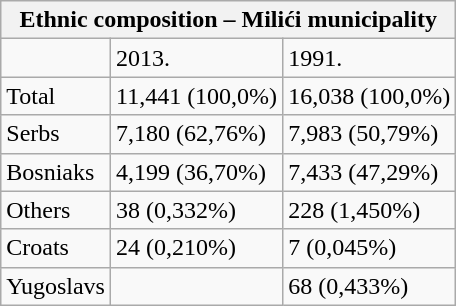<table class="wikitable">
<tr>
<th colspan="8">Ethnic composition – Milići municipality</th>
</tr>
<tr>
<td></td>
<td>2013.</td>
<td>1991.</td>
</tr>
<tr>
<td>Total</td>
<td>11,441 (100,0%)</td>
<td>16,038 (100,0%)</td>
</tr>
<tr>
<td>Serbs</td>
<td>7,180 (62,76%)</td>
<td>7,983 (50,79%)</td>
</tr>
<tr>
<td>Bosniaks</td>
<td>4,199 (36,70%)</td>
<td>7,433 (47,29%)</td>
</tr>
<tr>
<td>Others</td>
<td>38 (0,332%)</td>
<td>228 (1,450%)</td>
</tr>
<tr>
<td>Croats</td>
<td>24 (0,210%)</td>
<td>7 (0,045%)</td>
</tr>
<tr>
<td>Yugoslavs</td>
<td></td>
<td>68 (0,433%)</td>
</tr>
</table>
